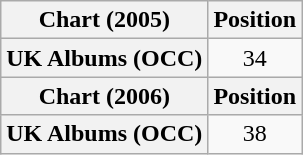<table class="wikitable plainrowheaders" style="text-align:center;">
<tr>
<th scope="col">Chart (2005)</th>
<th scope="col">Position</th>
</tr>
<tr>
<th scope="row">UK Albums (OCC)</th>
<td>34</td>
</tr>
<tr>
<th scope="col">Chart (2006)</th>
<th scope="col">Position</th>
</tr>
<tr>
<th scope="row">UK Albums (OCC)</th>
<td>38</td>
</tr>
</table>
